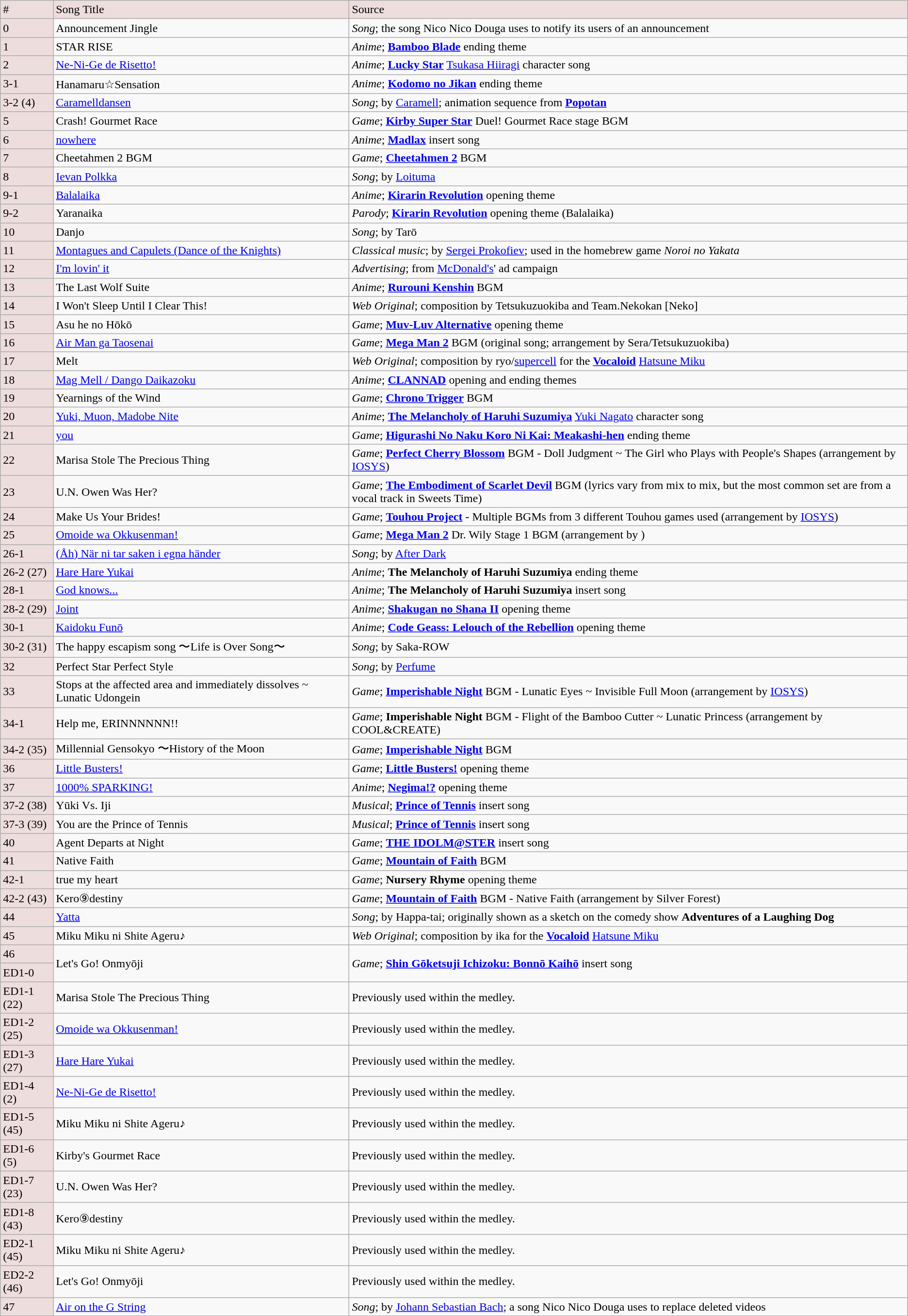<table class="wikitable">
<tr style="background-color:#edd">
<td>#</td>
<td>Song Title</td>
<td>Source</td>
</tr>
<tr>
<td style="background-color:#edd">0</td>
<td>Announcement Jingle</td>
<td><em>Song</em>; the song Nico Nico Douga uses to notify its users of an announcement</td>
</tr>
<tr>
<td style="background-color:#edd">1</td>
<td>STAR RISE</td>
<td><em>Anime</em>; <strong><a href='#'>Bamboo Blade</a></strong> ending theme</td>
</tr>
<tr>
<td style="background-color:#edd">2</td>
<td><a href='#'>Ne-Ni-Ge de Risetto!</a></td>
<td><em>Anime</em>; <strong><a href='#'>Lucky Star</a></strong> <a href='#'>Tsukasa Hiiragi</a> character song</td>
</tr>
<tr>
<td style="background-color:#edd">3-1</td>
<td>Hanamaru☆Sensation</td>
<td><em>Anime</em>; <strong><a href='#'>Kodomo no Jikan</a></strong> ending theme</td>
</tr>
<tr>
<td style="background-color:#edd">3-2 (4)</td>
<td><a href='#'>Caramelldansen</a></td>
<td><em>Song</em>; by <a href='#'>Caramell</a>; animation sequence from <strong><a href='#'>Popotan</a></strong></td>
</tr>
<tr>
<td style="background-color:#edd">5</td>
<td>Crash! Gourmet Race</td>
<td><em>Game</em>; <strong><a href='#'>Kirby Super Star</a></strong> Duel! Gourmet Race stage BGM</td>
</tr>
<tr>
<td style="background-color:#edd">6</td>
<td><a href='#'>nowhere</a></td>
<td><em>Anime</em>; <strong><a href='#'>Madlax</a></strong> insert song</td>
</tr>
<tr>
<td style="background-color:#edd">7</td>
<td>Cheetahmen 2 BGM</td>
<td><em>Game</em>; <strong><a href='#'>Cheetahmen 2</a></strong> BGM</td>
</tr>
<tr>
<td style="background-color:#edd">8</td>
<td><a href='#'>Ievan Polkka</a></td>
<td><em>Song</em>; by <a href='#'>Loituma</a></td>
</tr>
<tr>
<td style="background-color:#edd">9-1</td>
<td><a href='#'>Balalaika</a></td>
<td><em>Anime</em>; <strong><a href='#'>Kirarin Revolution</a></strong> opening theme</td>
</tr>
<tr>
<td style="background-color:#edd">9-2</td>
<td>Yaranaika</td>
<td><em>Parody</em>; <strong><a href='#'>Kirarin Revolution</a></strong> opening theme (Balalaika)</td>
</tr>
<tr>
<td style="background-color:#edd">10</td>
<td>Danjo</td>
<td><em>Song</em>; by Tarō</td>
</tr>
<tr>
<td style="background-color:#edd">11</td>
<td><a href='#'>Montagues and Capulets (Dance of the Knights)</a></td>
<td><em>Classical music</em>; by <a href='#'>Sergei Prokofiev</a>; used in the homebrew game <em>Noroi no Yakata</em></td>
</tr>
<tr>
<td style="background-color:#edd">12</td>
<td><a href='#'>I'm lovin' it</a></td>
<td><em>Advertising</em>; from <a href='#'>McDonald's</a>' ad campaign</td>
</tr>
<tr>
<td style="background-color:#edd">13</td>
<td>The Last Wolf Suite</td>
<td><em>Anime</em>; <strong><a href='#'>Rurouni Kenshin</a></strong> BGM</td>
</tr>
<tr>
<td style="background-color:#edd">14</td>
<td>I Won't Sleep Until I Clear This!</td>
<td><em>Web Original</em>; composition by Tetsukuzuokiba and Team.Nekokan [Neko]</td>
</tr>
<tr>
<td style="background-color:#edd">15</td>
<td>Asu he no Hōkō</td>
<td><em>Game</em>; <strong><a href='#'>Muv-Luv Alternative</a></strong> opening theme</td>
</tr>
<tr>
<td style="background-color:#edd">16</td>
<td><a href='#'>Air Man ga Taosenai</a></td>
<td><em>Game</em>; <strong><a href='#'>Mega Man 2</a></strong> BGM (original song; arrangement by Sera/Tetsukuzuokiba)</td>
</tr>
<tr>
<td style="background-color:#edd">17</td>
<td>Melt</td>
<td><em>Web Original</em>; composition by ryo/<a href='#'>supercell</a> for the <strong><a href='#'>Vocaloid</a></strong> <a href='#'>Hatsune Miku</a></td>
</tr>
<tr>
<td style="background-color:#edd">18</td>
<td><a href='#'>Mag Mell / Dango Daikazoku</a></td>
<td><em>Anime</em>; <strong><a href='#'>CLANNAD</a></strong> opening and ending themes</td>
</tr>
<tr>
<td style="background-color:#edd">19</td>
<td>Yearnings of the Wind</td>
<td><em>Game</em>; <strong><a href='#'>Chrono Trigger</a></strong> BGM</td>
</tr>
<tr>
<td style="background-color:#edd">20</td>
<td><a href='#'>Yuki, Muon, Madobe Nite</a></td>
<td><em>Anime</em>; <strong><a href='#'>The Melancholy of Haruhi Suzumiya</a></strong> <a href='#'>Yuki Nagato</a> character song</td>
</tr>
<tr>
<td style="background-color:#edd">21</td>
<td><a href='#'>you</a></td>
<td><em>Game</em>; <strong><a href='#'>Higurashi No Naku Koro Ni Kai: Meakashi-hen</a></strong> ending theme</td>
</tr>
<tr>
<td style="background-color:#edd">22</td>
<td>Marisa Stole The Precious Thing</td>
<td><em>Game</em>; <strong><a href='#'>Perfect Cherry Blossom</a></strong> BGM - Doll Judgment ~ The Girl who Plays with People's Shapes (arrangement by <a href='#'>IOSYS</a>)</td>
</tr>
<tr>
<td style="background-color:#edd">23</td>
<td>U.N. Owen Was Her?</td>
<td><em>Game</em>; <strong><a href='#'>The Embodiment of Scarlet Devil</a></strong> BGM (lyrics vary from mix to mix, but the most common set are from a vocal track in Sweets Time)</td>
</tr>
<tr>
<td style="background-color:#edd">24</td>
<td>Make Us Your Brides!</td>
<td><em>Game</em>; <strong><a href='#'>Touhou Project</a></strong> - Multiple BGMs from 3 different Touhou games used (arrangement by <a href='#'>IOSYS</a>)</td>
</tr>
<tr>
<td style="background-color:#edd">25</td>
<td><a href='#'>Omoide wa Okkusenman!</a></td>
<td><em>Game</em>; <strong><a href='#'>Mega Man 2</a></strong> Dr. Wily Stage 1 BGM (arrangement by )</td>
</tr>
<tr>
<td style="background-color:#edd">26-1</td>
<td><a href='#'>(Åh) När ni tar saken i egna händer</a></td>
<td><em>Song</em>; by <a href='#'>After Dark</a></td>
</tr>
<tr>
<td style="background-color:#edd">26-2 (27)</td>
<td><a href='#'>Hare Hare Yukai</a></td>
<td><em>Anime</em>; <strong>The Melancholy of Haruhi Suzumiya</strong> ending theme</td>
</tr>
<tr>
<td style="background-color:#edd">28-1</td>
<td><a href='#'>God knows...</a></td>
<td><em>Anime</em>; <strong>The Melancholy of Haruhi Suzumiya</strong> insert song</td>
</tr>
<tr>
<td style="background-color:#edd">28-2 (29)</td>
<td><a href='#'>Joint</a></td>
<td><em>Anime</em>; <strong><a href='#'>Shakugan no Shana II</a></strong> opening theme</td>
</tr>
<tr>
<td style="background-color:#edd">30-1</td>
<td><a href='#'>Kaidoku Funō</a></td>
<td><em>Anime</em>; <strong><a href='#'>Code Geass: Lelouch of the Rebellion</a></strong> opening theme</td>
</tr>
<tr>
<td style="background-color:#edd">30-2 (31)</td>
<td>The happy escapism song 〜Life is Over Song〜</td>
<td><em>Song</em>; by Saka-ROW</td>
</tr>
<tr>
<td style="background-color:#edd">32</td>
<td>Perfect Star Perfect Style</td>
<td><em>Song</em>; by <a href='#'>Perfume</a></td>
</tr>
<tr>
<td style="background-color:#edd">33</td>
<td>Stops at the affected area and immediately dissolves ~ Lunatic Udongein</td>
<td><em>Game</em>; <strong><a href='#'>Imperishable Night</a></strong> BGM - Lunatic Eyes ~ Invisible Full Moon (arrangement by <a href='#'>IOSYS</a>)</td>
</tr>
<tr>
<td style="background-color:#edd">34-1</td>
<td>Help me, ERINNNNNN!!</td>
<td><em>Game</em>; <strong>Imperishable Night</strong> BGM - Flight of the Bamboo Cutter ~ Lunatic Princess (arrangement by COOL&CREATE)</td>
</tr>
<tr>
<td style="background-color:#edd">34-2 (35)</td>
<td>Millennial Gensokyo 〜History of the Moon</td>
<td><em>Game</em>; <strong><a href='#'>Imperishable Night</a></strong> BGM</td>
</tr>
<tr>
<td style="background-color:#edd">36</td>
<td><a href='#'>Little Busters!</a></td>
<td><em>Game</em>; <strong><a href='#'>Little Busters!</a></strong> opening theme</td>
</tr>
<tr>
<td style="background-color:#edd">37</td>
<td><a href='#'>1000% SPARKING!</a></td>
<td><em>Anime</em>; <strong><a href='#'>Negima!?</a></strong> opening theme</td>
</tr>
<tr>
<td style="background-color:#edd">37-2 (38)</td>
<td>Yūki Vs. Iji</td>
<td><em>Musical</em>; <strong><a href='#'>Prince of Tennis</a></strong> insert song</td>
</tr>
<tr>
<td style="background-color:#edd">37-3 (39)</td>
<td>You are the Prince of Tennis</td>
<td><em>Musical</em>; <strong><a href='#'>Prince of Tennis</a></strong> insert song</td>
</tr>
<tr>
<td style="background-color:#edd">40</td>
<td>Agent Departs at Night</td>
<td><em>Game</em>; <strong><a href='#'>THE IDOLM@STER</a></strong> insert song</td>
</tr>
<tr>
<td style="background-color:#edd">41</td>
<td>Native Faith</td>
<td><em>Game</em>; <strong><a href='#'>Mountain of Faith</a></strong> BGM</td>
</tr>
<tr>
<td style="background-color:#edd">42-1</td>
<td>true my heart</td>
<td><em>Game</em>; <strong>Nursery Rhyme</strong> opening theme</td>
</tr>
<tr>
<td style="background-color:#edd">42-2 (43)</td>
<td>Kero⑨destiny</td>
<td><em>Game</em>; <strong><a href='#'>Mountain of Faith</a></strong> BGM - Native Faith (arrangement by Silver Forest)</td>
</tr>
<tr>
<td style="background-color:#edd">44</td>
<td><a href='#'>Yatta</a></td>
<td><em>Song</em>; by Happa-tai; originally shown as a sketch on the comedy show <strong>Adventures of a Laughing Dog</strong></td>
</tr>
<tr>
<td style="background-color:#edd">45</td>
<td>Miku Miku ni Shite Ageru♪</td>
<td><em>Web Original</em>; composition by ika for the <strong><a href='#'>Vocaloid</a></strong> <a href='#'>Hatsune Miku</a></td>
</tr>
<tr>
<td style="background-color:#edd">46</td>
<td rowspan="2">Let's Go! Onmyōji</td>
<td rowspan="2"><em>Game</em>; <strong><a href='#'>Shin Gōketsuji Ichizoku: Bonnō Kaihō</a></strong> insert song</td>
</tr>
<tr>
<td style="background-color:#edd">ED1-0</td>
</tr>
<tr>
<td style="background-color:#edd">ED1-1 (22)</td>
<td>Marisa Stole The Precious Thing</td>
<td>Previously used within the medley.</td>
</tr>
<tr>
<td style="background-color:#edd">ED1-2 (25)</td>
<td><a href='#'>Omoide wa Okkusenman!</a></td>
<td>Previously used within the medley.</td>
</tr>
<tr>
<td style="background-color:#edd">ED1-3 (27)</td>
<td><a href='#'>Hare Hare Yukai</a></td>
<td>Previously used within the medley.</td>
</tr>
<tr>
<td style="background-color:#edd">ED1-4 (2)</td>
<td><a href='#'>Ne-Ni-Ge de Risetto!</a></td>
<td>Previously used within the medley.</td>
</tr>
<tr>
<td style="background-color:#edd">ED1-5 (45)</td>
<td>Miku Miku ni Shite Ageru♪</td>
<td>Previously used within the medley.</td>
</tr>
<tr>
<td style="background-color:#edd">ED1-6 (5)</td>
<td>Kirby's Gourmet Race</td>
<td>Previously used within the medley.</td>
</tr>
<tr>
<td style="background-color:#edd">ED1-7 (23)</td>
<td>U.N. Owen Was Her?</td>
<td>Previously used within the medley.</td>
</tr>
<tr>
<td style="background-color:#edd">ED1-8 (43)</td>
<td>Kero⑨destiny</td>
<td>Previously used within the medley.</td>
</tr>
<tr>
<td style="background-color:#edd">ED2-1 (45)</td>
<td>Miku Miku ni Shite Ageru♪</td>
<td>Previously used within the medley.</td>
</tr>
<tr>
<td style="background-color:#edd">ED2-2 (46)</td>
<td>Let's Go! Onmyōji</td>
<td>Previously used within the medley.</td>
</tr>
<tr>
<td style="background-color:#edd">47</td>
<td><a href='#'>Air on the G String</a></td>
<td><em>Song</em>; by <a href='#'>Johann Sebastian Bach</a>; a song Nico Nico Douga uses to replace deleted videos</td>
</tr>
</table>
